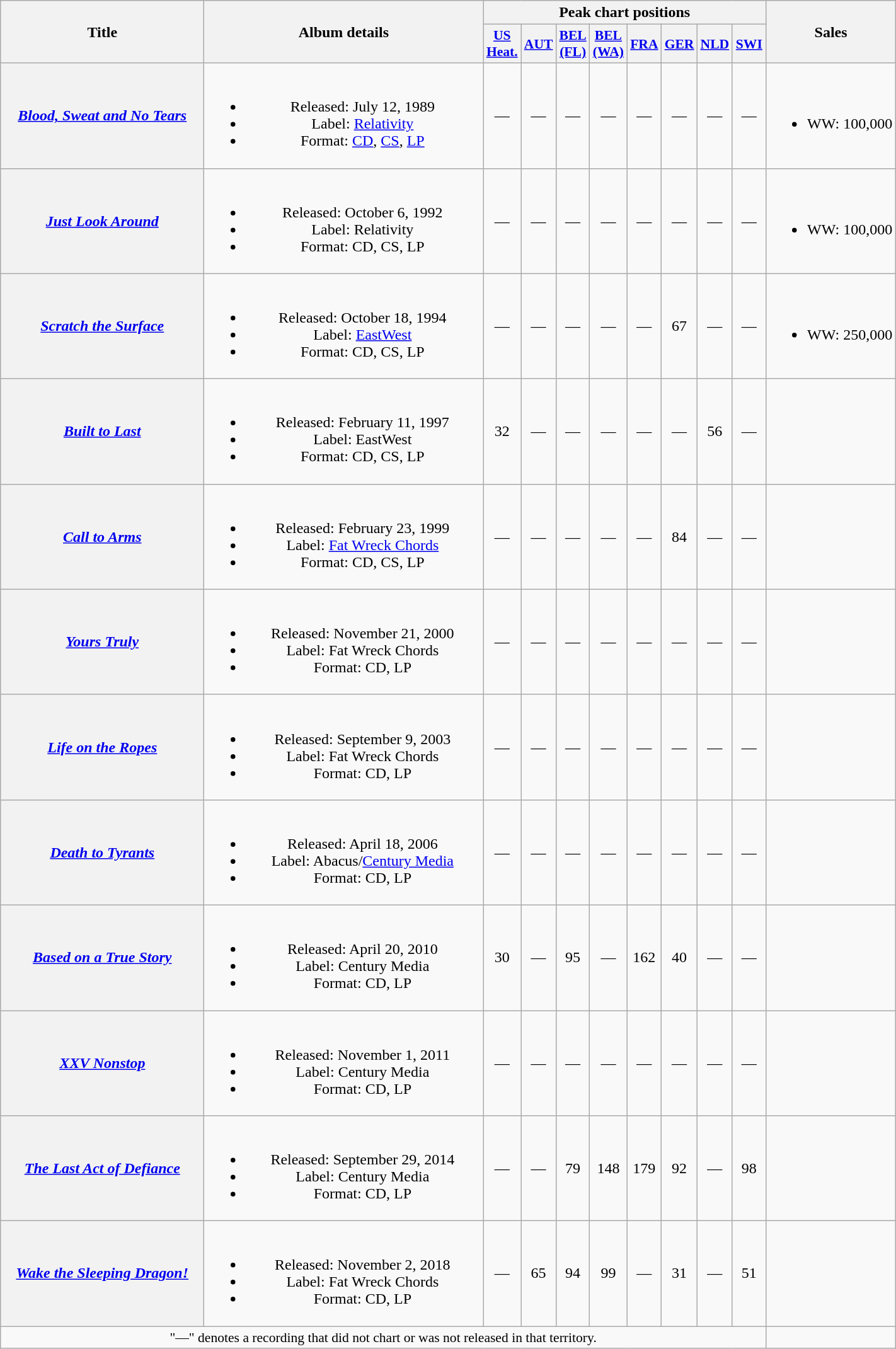<table class="wikitable plainrowheaders" style="text-align:center;" border="1">
<tr>
<th rowspan="2" scope="col" style="width:13em;">Title</th>
<th rowspan="2" scope="col" style="width:18em;">Album details</th>
<th colspan="8">Peak chart positions</th>
<th rowspan="2">Sales</th>
</tr>
<tr>
<th scope="col" style="width:2em;font-size:90%;"><a href='#'>US<br>Heat.</a><br></th>
<th scope="col" style="width:2em;font-size:90%;"><a href='#'>AUT</a><br></th>
<th scope="col" style="width:2em;font-size:90%;"><a href='#'>BEL<br>(FL)</a><br></th>
<th scope="col" style="width:2em;font-size:90%;"><a href='#'>BEL<br>(WA)</a><br></th>
<th scope="col" style="width:2em;font-size:90%;"><a href='#'>FRA</a><br></th>
<th scope="col" style="width:2em;font-size:90%;"><a href='#'>GER</a><br></th>
<th scope="col" style="width:2em;font-size:90%;"><a href='#'>NLD</a><br></th>
<th scope="col" style="width:2em;font-size:90%;"><a href='#'>SWI</a><br></th>
</tr>
<tr>
<th scope="row"><em><a href='#'>Blood, Sweat and No Tears</a></em></th>
<td><br><ul><li>Released: July 12, 1989</li><li>Label: <a href='#'>Relativity</a></li><li>Format: <a href='#'>CD</a>, <a href='#'>CS</a>, <a href='#'>LP</a></li></ul></td>
<td>—</td>
<td>—</td>
<td>—</td>
<td>—</td>
<td>—</td>
<td>—</td>
<td>—</td>
<td>—</td>
<td><br><ul><li>WW: 100,000</li></ul></td>
</tr>
<tr>
<th scope="row"><em><a href='#'>Just Look Around</a></em></th>
<td><br><ul><li>Released: October 6, 1992</li><li>Label: Relativity</li><li>Format: CD, CS, LP</li></ul></td>
<td>—</td>
<td>—</td>
<td>—</td>
<td>—</td>
<td>—</td>
<td>—</td>
<td>—</td>
<td>—</td>
<td><br><ul><li>WW: 100,000</li></ul></td>
</tr>
<tr>
<th scope="row"><em><a href='#'>Scratch the Surface</a></em></th>
<td><br><ul><li>Released: October 18, 1994</li><li>Label: <a href='#'>EastWest</a></li><li>Format: CD, CS, LP</li></ul></td>
<td>—</td>
<td>—</td>
<td>—</td>
<td>—</td>
<td>—</td>
<td>67</td>
<td>—</td>
<td>—</td>
<td><br><ul><li>WW: 250,000</li></ul></td>
</tr>
<tr>
<th scope="row"><em><a href='#'>Built to Last</a></em></th>
<td><br><ul><li>Released: February 11, 1997</li><li>Label: EastWest</li><li>Format: CD, CS, LP</li></ul></td>
<td>32</td>
<td>—</td>
<td>—</td>
<td>—</td>
<td>—</td>
<td>—</td>
<td>56</td>
<td>—</td>
<td></td>
</tr>
<tr>
<th scope="row"><em><a href='#'>Call to Arms</a></em></th>
<td><br><ul><li>Released: February 23, 1999</li><li>Label: <a href='#'>Fat Wreck Chords</a></li><li>Format: CD, CS, LP</li></ul></td>
<td>—</td>
<td>—</td>
<td>—</td>
<td>—</td>
<td>—</td>
<td>84</td>
<td>—</td>
<td>—</td>
<td></td>
</tr>
<tr>
<th scope="row"><em><a href='#'>Yours Truly</a></em></th>
<td><br><ul><li>Released: November 21, 2000</li><li>Label:  Fat Wreck Chords</li><li>Format: CD, LP</li></ul></td>
<td>—</td>
<td>—</td>
<td>—</td>
<td>—</td>
<td>—</td>
<td>—</td>
<td>—</td>
<td>—</td>
<td></td>
</tr>
<tr>
<th scope="row"><em><a href='#'>Life on the Ropes</a></em></th>
<td><br><ul><li>Released: September 9, 2003</li><li>Label:  Fat Wreck Chords</li><li>Format: CD, LP</li></ul></td>
<td>—</td>
<td>—</td>
<td>—</td>
<td>—</td>
<td>—</td>
<td>—</td>
<td>—</td>
<td>—</td>
<td></td>
</tr>
<tr>
<th scope="row"><em><a href='#'>Death to Tyrants</a></em></th>
<td><br><ul><li>Released: April 18, 2006</li><li>Label: Abacus/<a href='#'>Century Media</a></li><li>Format: CD, LP</li></ul></td>
<td>—</td>
<td>—</td>
<td>—</td>
<td>—</td>
<td>—</td>
<td>—</td>
<td>—</td>
<td>—</td>
<td></td>
</tr>
<tr>
<th scope="row"><em><a href='#'>Based on a True Story</a></em></th>
<td><br><ul><li>Released: April 20, 2010</li><li>Label: Century Media</li><li>Format: CD, LP</li></ul></td>
<td>30</td>
<td>—</td>
<td>95</td>
<td>—</td>
<td>162</td>
<td>40</td>
<td>—</td>
<td>—</td>
<td></td>
</tr>
<tr>
<th scope="row"><em><a href='#'>XXV Nonstop</a></em></th>
<td><br><ul><li>Released: November 1, 2011</li><li>Label: Century Media</li><li>Format: CD, LP</li></ul></td>
<td>—</td>
<td>—</td>
<td>—</td>
<td>—</td>
<td>—</td>
<td>—</td>
<td>—</td>
<td>—</td>
<td></td>
</tr>
<tr>
<th scope="row"><em><a href='#'>The Last Act of Defiance</a></em></th>
<td><br><ul><li>Released: September 29, 2014</li><li>Label: Century Media</li><li>Format: CD, LP</li></ul></td>
<td>—</td>
<td>—</td>
<td>79</td>
<td>148</td>
<td>179</td>
<td>92</td>
<td>—</td>
<td>98</td>
<td></td>
</tr>
<tr>
<th scope="row"><em><a href='#'>Wake the Sleeping Dragon!</a></em></th>
<td><br><ul><li>Released: November 2, 2018</li><li>Label: Fat Wreck Chords</li><li>Format: CD, LP</li></ul></td>
<td>—</td>
<td>65</td>
<td>94</td>
<td>99</td>
<td>—</td>
<td>31</td>
<td>—</td>
<td>51</td>
<td></td>
</tr>
<tr>
<td colspan="10" style="font-size:90%">"—" denotes a recording that did not chart or was not released in that territory.</td>
<td></td>
</tr>
</table>
